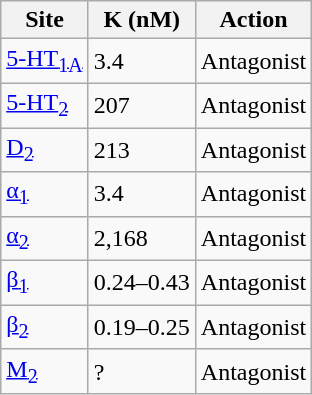<table class="wikitable floatright">
<tr>
<th>Site</th>
<th>K (nM)</th>
<th>Action</th>
</tr>
<tr>
<td><a href='#'>5-HT<sub>1A</sub></a></td>
<td>3.4</td>
<td>Antagonist</td>
</tr>
<tr>
<td><a href='#'>5-HT<sub>2</sub></a></td>
<td>207</td>
<td>Antagonist</td>
</tr>
<tr>
<td><a href='#'>D<sub>2</sub></a></td>
<td>213</td>
<td>Antagonist</td>
</tr>
<tr>
<td><a href='#'>α<sub>1</sub></a></td>
<td>3.4</td>
<td>Antagonist</td>
</tr>
<tr>
<td><a href='#'>α<sub>2</sub></a></td>
<td>2,168</td>
<td>Antagonist</td>
</tr>
<tr>
<td><a href='#'>β<sub>1</sub></a></td>
<td>0.24–0.43</td>
<td>Antagonist</td>
</tr>
<tr>
<td><a href='#'>β<sub>2</sub></a></td>
<td>0.19–0.25</td>
<td>Antagonist</td>
</tr>
<tr>
<td><a href='#'>M<sub>2</sub></a></td>
<td>?</td>
<td>Antagonist</td>
</tr>
</table>
